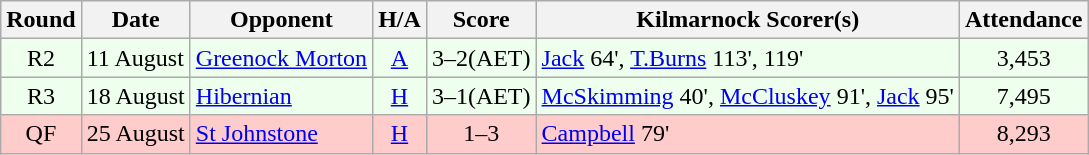<table class="wikitable" style="text-align:center">
<tr>
<th>Round</th>
<th>Date</th>
<th>Opponent</th>
<th>H/A</th>
<th>Score</th>
<th>Kilmarnock Scorer(s)</th>
<th>Attendance</th>
</tr>
<tr bgcolor=#EEFFEE>
<td>R2</td>
<td align=left>11 August</td>
<td align=left><a href='#'>Greenock Morton</a></td>
<td><a href='#'>A</a></td>
<td>3–2(AET)</td>
<td align=left><a href='#'>Jack</a> 64', <a href='#'>T.Burns</a> 113', 119'</td>
<td>3,453</td>
</tr>
<tr bgcolor=#EEFFEE>
<td>R3</td>
<td align=left>18 August</td>
<td align=left><a href='#'>Hibernian</a></td>
<td><a href='#'>H</a></td>
<td>3–1(AET)</td>
<td align=left><a href='#'>McSkimming</a> 40', <a href='#'>McCluskey</a> 91', <a href='#'>Jack</a> 95'</td>
<td>7,495</td>
</tr>
<tr bgcolor=#FFCCCC>
<td>QF</td>
<td align=left>25 August</td>
<td align=left><a href='#'>St Johnstone</a></td>
<td><a href='#'>H</a></td>
<td>1–3</td>
<td align=left><a href='#'>Campbell</a> 79'</td>
<td>8,293</td>
</tr>
</table>
